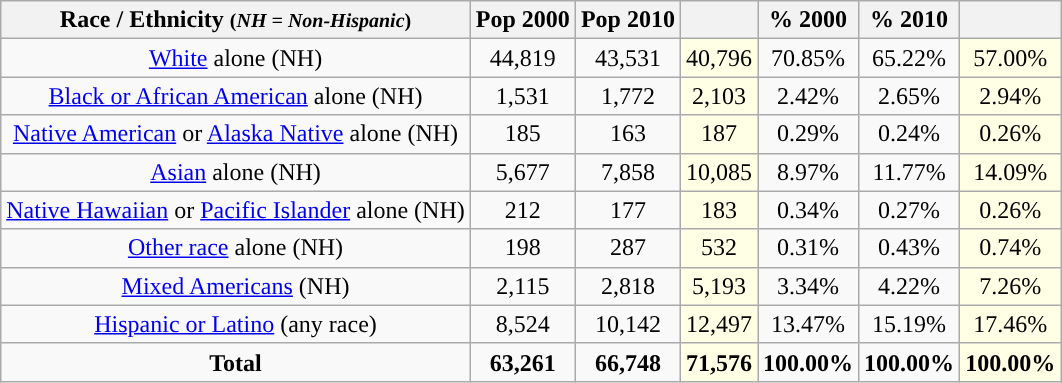<table class="wikitable" style="text-align:center;">
<tr>
<th>Race / Ethnicity <small>(<em>NH = Non-Hispanic</em>)</small></th>
<th>Pop 2000</th>
<th>Pop 2010</th>
<th></th>
<th>% 2000</th>
<th>% 2010</th>
<th></th>
</tr>
<tr>
<td><a href='#'>White</a> alone (NH)</td>
<td>44,819</td>
<td>43,531</td>
<td style='background: #ffffe6;'>40,796</td>
<td>70.85%</td>
<td>65.22%</td>
<td style='background: #ffffe6;'>57.00%</td>
</tr>
<tr>
<td><a href='#'>Black or African American</a> alone (NH)</td>
<td>1,531</td>
<td>1,772</td>
<td style='background: #ffffe6;'>2,103</td>
<td>2.42%</td>
<td>2.65%</td>
<td style='background: #ffffe6;'>2.94%</td>
</tr>
<tr>
<td><a href='#'>Native American</a> or <a href='#'>Alaska Native</a> alone (NH)</td>
<td>185</td>
<td>163</td>
<td style='background: #ffffe6;'>187</td>
<td>0.29%</td>
<td>0.24%</td>
<td style='background: #ffffe6;'>0.26%</td>
</tr>
<tr>
<td><a href='#'>Asian</a> alone (NH)</td>
<td>5,677</td>
<td>7,858</td>
<td style='background: #ffffe6;'>10,085</td>
<td>8.97%</td>
<td>11.77%</td>
<td style='background: #ffffe6;'>14.09%</td>
</tr>
<tr>
<td><a href='#'>Native Hawaiian</a> or <a href='#'>Pacific Islander</a> alone (NH)</td>
<td>212</td>
<td>177</td>
<td style='background: #ffffe6;'>183</td>
<td>0.34%</td>
<td>0.27%</td>
<td style='background: #ffffe6;'>0.26%</td>
</tr>
<tr>
<td><a href='#'>Other race</a> alone (NH)</td>
<td>198</td>
<td>287</td>
<td style='background: #ffffe6;'>532</td>
<td>0.31%</td>
<td>0.43%</td>
<td style='background: #ffffe6;'>0.74%</td>
</tr>
<tr>
<td><a href='#'>Mixed Americans</a> (NH)</td>
<td>2,115</td>
<td>2,818</td>
<td style='background: #ffffe6;'>5,193</td>
<td>3.34%</td>
<td>4.22%</td>
<td style='background: #ffffe6;'>7.26%</td>
</tr>
<tr>
<td><a href='#'>Hispanic or Latino</a> (any race)</td>
<td>8,524</td>
<td>10,142</td>
<td style='background: #ffffe6;'>12,497</td>
<td>13.47%</td>
<td>15.19%</td>
<td style='background: #ffffe6;'>17.46%</td>
</tr>
<tr>
<td><strong>Total</strong></td>
<td><strong>63,261</strong></td>
<td><strong>66,748</strong></td>
<td style='background: #ffffe6;'><strong>71,576</strong></td>
<td><strong>100.00%</strong></td>
<td><strong>100.00%</strong></td>
<td style='background: #ffffe6;'><strong>100.00%</strong></td>
</tr>
</table>
